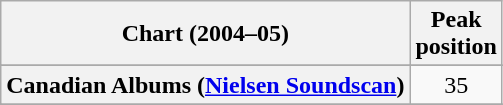<table class="wikitable sortable plainrowheaders" style="text-align:center">
<tr>
<th scope="col">Chart (2004–05)</th>
<th scope="col">Peak<br>position</th>
</tr>
<tr>
</tr>
<tr>
</tr>
<tr>
</tr>
<tr>
</tr>
<tr>
<th scope="row">Canadian Albums (<a href='#'>Nielsen Soundscan</a>)</th>
<td style="text-align:center;">35</td>
</tr>
<tr>
</tr>
<tr>
</tr>
<tr>
</tr>
<tr>
</tr>
<tr>
</tr>
<tr>
</tr>
<tr>
</tr>
<tr>
</tr>
<tr>
</tr>
<tr>
</tr>
<tr>
</tr>
<tr>
</tr>
<tr>
</tr>
<tr>
</tr>
<tr>
</tr>
<tr>
</tr>
</table>
